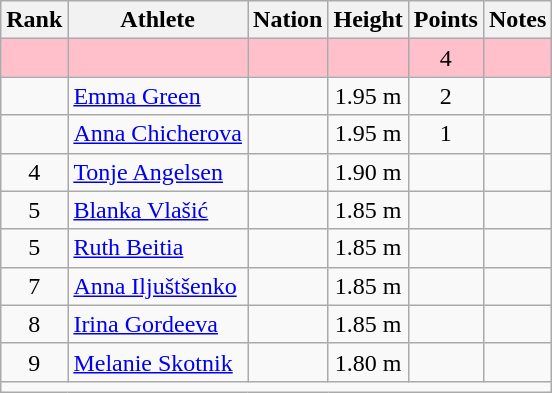<table class="wikitable mw-datatable sortable" style="text-align:center;">
<tr>
<th scope="col" style="width: 10px;">Rank</th>
<th scope="col">Athlete</th>
<th scope="col">Nation</th>
<th scope="col">Height</th>
<th scope="col">Points</th>
<th scope="col">Notes</th>
</tr>
<tr bgcolor=pink>
<td></td>
<td align="left"></td>
<td align="left"></td>
<td></td>
<td>4</td>
<td></td>
</tr>
<tr>
<td></td>
<td align="left"><a href='#'>Emma Green</a></td>
<td align="left"></td>
<td>1.95 m</td>
<td>2</td>
<td></td>
</tr>
<tr>
<td></td>
<td align="left"><a href='#'>Anna Chicherova</a></td>
<td align="left"></td>
<td>1.95 m</td>
<td>1</td>
<td></td>
</tr>
<tr>
<td>4</td>
<td align="left"><a href='#'>Tonje Angelsen</a></td>
<td align="left"></td>
<td>1.90 m</td>
<td></td>
<td></td>
</tr>
<tr>
<td>5</td>
<td align="left"><a href='#'>Blanka Vlašić</a></td>
<td align="left"></td>
<td>1.85 m</td>
<td></td>
<td></td>
</tr>
<tr>
<td>5</td>
<td align="left"><a href='#'>Ruth Beitia</a></td>
<td align="left"></td>
<td>1.85 m</td>
<td></td>
<td></td>
</tr>
<tr>
<td>7</td>
<td align="left"><a href='#'>Anna Iljuštšenko</a></td>
<td align="left"></td>
<td>1.85 m</td>
<td></td>
<td></td>
</tr>
<tr>
<td>8</td>
<td align="left"><a href='#'>Irina Gordeeva</a></td>
<td align="left"></td>
<td>1.85 m</td>
<td></td>
<td></td>
</tr>
<tr>
<td>9</td>
<td align="left"><a href='#'>Melanie Skotnik</a></td>
<td align="left"></td>
<td>1.80 m</td>
<td></td>
<td></td>
</tr>
<tr class="sortbottom">
<td colspan="6"></td>
</tr>
</table>
